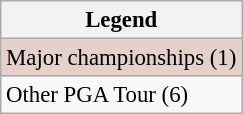<table class="wikitable" style="font-size:95%;">
<tr>
<th>Legend</th>
</tr>
<tr style="background:#e5d1cb;">
<td>Major championships (1)</td>
</tr>
<tr>
<td>Other PGA Tour (6)</td>
</tr>
</table>
